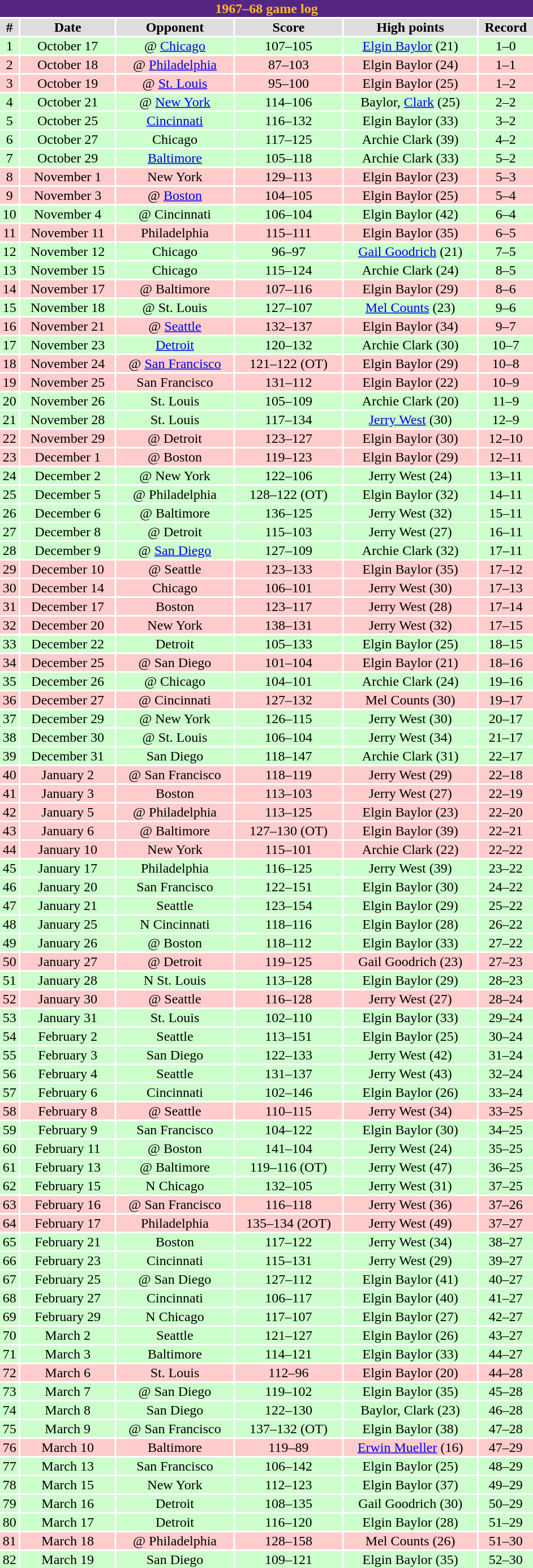<table class="toccolours collapsible" width=50% style="clear:both; margin:1.5em auto; text-align:center">
<tr>
<th colspan=11 style="background:#552583; color:#FDB927;">1967–68 game log</th>
</tr>
<tr align="center" bgcolor="#dddddd">
<td><strong>#</strong></td>
<td><strong>Date</strong></td>
<td><strong>Opponent</strong></td>
<td><strong>Score</strong></td>
<td><strong>High points</strong></td>
<td><strong>Record</strong></td>
</tr>
<tr align="center" bgcolor="ccffcc">
<td>1</td>
<td>October 17</td>
<td>@ <a href='#'>Chicago</a></td>
<td>107–105</td>
<td><a href='#'>Elgin Baylor</a> (21)</td>
<td>1–0</td>
</tr>
<tr align="center" bgcolor="ffcccc">
<td>2</td>
<td>October 18</td>
<td>@ <a href='#'>Philadelphia</a></td>
<td>87–103</td>
<td>Elgin Baylor (24)</td>
<td>1–1</td>
</tr>
<tr align="center" bgcolor="ffcccc">
<td>3</td>
<td>October 19</td>
<td>@ <a href='#'>St. Louis</a></td>
<td>95–100</td>
<td>Elgin Baylor (25)</td>
<td>1–2</td>
</tr>
<tr align="center" bgcolor="ccffcc">
<td>4</td>
<td>October 21</td>
<td>@ <a href='#'>New York</a></td>
<td>114–106</td>
<td>Baylor, <a href='#'>Clark</a> (25)</td>
<td>2–2</td>
</tr>
<tr align="center" bgcolor="ccffcc">
<td>5</td>
<td>October 25</td>
<td><a href='#'>Cincinnati</a></td>
<td>116–132</td>
<td>Elgin Baylor (33)</td>
<td>3–2</td>
</tr>
<tr align="center" bgcolor="ccffcc">
<td>6</td>
<td>October 27</td>
<td>Chicago</td>
<td>117–125</td>
<td>Archie Clark (39)</td>
<td>4–2</td>
</tr>
<tr align="center" bgcolor="ccffcc">
<td>7</td>
<td>October 29</td>
<td><a href='#'>Baltimore</a></td>
<td>105–118</td>
<td>Archie Clark (33)</td>
<td>5–2</td>
</tr>
<tr align="center" bgcolor="ffcccc">
<td>8</td>
<td>November 1</td>
<td>New York</td>
<td>129–113</td>
<td>Elgin Baylor (23)</td>
<td>5–3</td>
</tr>
<tr align="center" bgcolor="ffcccc">
<td>9</td>
<td>November 3</td>
<td>@ <a href='#'>Boston</a></td>
<td>104–105</td>
<td>Elgin Baylor (25)</td>
<td>5–4</td>
</tr>
<tr align="center" bgcolor="ccffcc">
<td>10</td>
<td>November 4</td>
<td>@ Cincinnati</td>
<td>106–104</td>
<td>Elgin Baylor (42)</td>
<td>6–4</td>
</tr>
<tr align="center" bgcolor="ffcccc">
<td>11</td>
<td>November 11</td>
<td>Philadelphia</td>
<td>115–111</td>
<td>Elgin Baylor (35)</td>
<td>6–5</td>
</tr>
<tr align="center" bgcolor="ccffcc">
<td>12</td>
<td>November 12</td>
<td>Chicago</td>
<td>96–97</td>
<td><a href='#'>Gail Goodrich</a> (21)</td>
<td>7–5</td>
</tr>
<tr align="center" bgcolor="ccffcc">
<td>13</td>
<td>November 15</td>
<td>Chicago</td>
<td>115–124</td>
<td>Archie Clark (24)</td>
<td>8–5</td>
</tr>
<tr align="center" bgcolor="ffcccc">
<td>14</td>
<td>November 17</td>
<td>@ Baltimore</td>
<td>107–116</td>
<td>Elgin Baylor (29)</td>
<td>8–6</td>
</tr>
<tr align="center" bgcolor="ccffcc">
<td>15</td>
<td>November 18</td>
<td>@ St. Louis</td>
<td>127–107</td>
<td><a href='#'>Mel Counts</a> (23)</td>
<td>9–6</td>
</tr>
<tr align="center" bgcolor="ffcccc">
<td>16</td>
<td>November 21</td>
<td>@ <a href='#'>Seattle</a></td>
<td>132–137</td>
<td>Elgin Baylor (34)</td>
<td>9–7</td>
</tr>
<tr align="center" bgcolor="ccffcc">
<td>17</td>
<td>November 23</td>
<td><a href='#'>Detroit</a></td>
<td>120–132</td>
<td>Archie Clark (30)</td>
<td>10–7</td>
</tr>
<tr align="center" bgcolor="ffcccc">
<td>18</td>
<td>November 24</td>
<td>@ <a href='#'>San Francisco</a></td>
<td>121–122 (OT)</td>
<td>Elgin Baylor (29)</td>
<td>10–8</td>
</tr>
<tr align="center" bgcolor="ffcccc">
<td>19</td>
<td>November 25</td>
<td>San Francisco</td>
<td>131–112</td>
<td>Elgin Baylor (22)</td>
<td>10–9</td>
</tr>
<tr align="center" bgcolor="ccffcc">
<td>20</td>
<td>November 26</td>
<td>St. Louis</td>
<td>105–109</td>
<td>Archie Clark (20)</td>
<td>11–9</td>
</tr>
<tr align="center" bgcolor="ccffcc">
<td>21</td>
<td>November 28</td>
<td>St. Louis</td>
<td>117–134</td>
<td><a href='#'>Jerry West</a> (30)</td>
<td>12–9</td>
</tr>
<tr align="center" bgcolor="ffcccc">
<td>22</td>
<td>November 29</td>
<td>@ Detroit</td>
<td>123–127</td>
<td>Elgin Baylor (30)</td>
<td>12–10</td>
</tr>
<tr align="center" bgcolor="ffcccc">
<td>23</td>
<td>December 1</td>
<td>@ Boston</td>
<td>119–123</td>
<td>Elgin Baylor (29)</td>
<td>12–11</td>
</tr>
<tr align="center" bgcolor="ccffcc">
<td>24</td>
<td>December 2</td>
<td>@ New York</td>
<td>122–106</td>
<td>Jerry West (24)</td>
<td>13–11</td>
</tr>
<tr align="center" bgcolor="ccffcc">
<td>25</td>
<td>December 5</td>
<td>@ Philadelphia</td>
<td>128–122 (OT)</td>
<td>Elgin Baylor (32)</td>
<td>14–11</td>
</tr>
<tr align="center" bgcolor="ccffcc">
<td>26</td>
<td>December 6</td>
<td>@ Baltimore</td>
<td>136–125</td>
<td>Jerry West (32)</td>
<td>15–11</td>
</tr>
<tr align="center" bgcolor="ccffcc">
<td>27</td>
<td>December 8</td>
<td>@ Detroit</td>
<td>115–103</td>
<td>Jerry West (27)</td>
<td>16–11</td>
</tr>
<tr align="center" bgcolor="ccffcc">
<td>28</td>
<td>December 9</td>
<td>@ <a href='#'>San Diego</a></td>
<td>127–109</td>
<td>Archie Clark (32)</td>
<td>17–11</td>
</tr>
<tr align="center" bgcolor="ffcccc">
<td>29</td>
<td>December 10</td>
<td>@ Seattle</td>
<td>123–133</td>
<td>Elgin Baylor (35)</td>
<td>17–12</td>
</tr>
<tr align="center" bgcolor="ffcccc">
<td>30</td>
<td>December 14</td>
<td>Chicago</td>
<td>106–101</td>
<td>Jerry West (30)</td>
<td>17–13</td>
</tr>
<tr align="center" bgcolor="ffcccc">
<td>31</td>
<td>December 17</td>
<td>Boston</td>
<td>123–117</td>
<td>Jerry West (28)</td>
<td>17–14</td>
</tr>
<tr align="center" bgcolor="ffcccc">
<td>32</td>
<td>December 20</td>
<td>New York</td>
<td>138–131</td>
<td>Jerry West (32)</td>
<td>17–15</td>
</tr>
<tr align="center" bgcolor="ccffcc">
<td>33</td>
<td>December 22</td>
<td>Detroit</td>
<td>105–133</td>
<td>Elgin Baylor (25)</td>
<td>18–15</td>
</tr>
<tr align="center" bgcolor="ffcccc">
<td>34</td>
<td>December 25</td>
<td>@ San Diego</td>
<td>101–104</td>
<td>Elgin Baylor (21)</td>
<td>18–16</td>
</tr>
<tr align="center" bgcolor="ccffcc">
<td>35</td>
<td>December 26</td>
<td>@ Chicago</td>
<td>104–101</td>
<td>Archie Clark (24)</td>
<td>19–16</td>
</tr>
<tr align="center" bgcolor="ffcccc">
<td>36</td>
<td>December 27</td>
<td>@ Cincinnati</td>
<td>127–132</td>
<td>Mel Counts (30)</td>
<td>19–17</td>
</tr>
<tr align="center" bgcolor="ccffcc">
<td>37</td>
<td>December 29</td>
<td>@ New York</td>
<td>126–115</td>
<td>Jerry West (30)</td>
<td>20–17</td>
</tr>
<tr align="center" bgcolor="ccffcc">
<td>38</td>
<td>December 30</td>
<td>@ St. Louis</td>
<td>106–104</td>
<td>Jerry West (34)</td>
<td>21–17</td>
</tr>
<tr align="center" bgcolor="ccffcc">
<td>39</td>
<td>December 31</td>
<td>San Diego</td>
<td>118–147</td>
<td>Archie Clark (31)</td>
<td>22–17</td>
</tr>
<tr align="center" bgcolor="ffcccc">
<td>40</td>
<td>January 2</td>
<td>@ San Francisco</td>
<td>118–119</td>
<td>Jerry West (29)</td>
<td>22–18</td>
</tr>
<tr align="center" bgcolor="ffcccc">
<td>41</td>
<td>January 3</td>
<td>Boston</td>
<td>113–103</td>
<td>Jerry West (27)</td>
<td>22–19</td>
</tr>
<tr align="center" bgcolor="ffcccc">
<td>42</td>
<td>January 5</td>
<td>@ Philadelphia</td>
<td>113–125</td>
<td>Elgin Baylor (23)</td>
<td>22–20</td>
</tr>
<tr align="center" bgcolor="ffcccc">
<td>43</td>
<td>January 6</td>
<td>@ Baltimore</td>
<td>127–130 (OT)</td>
<td>Elgin Baylor (39)</td>
<td>22–21</td>
</tr>
<tr align="center" bgcolor="ffcccc">
<td>44</td>
<td>January 10</td>
<td>New York</td>
<td>115–101</td>
<td>Archie Clark (22)</td>
<td>22–22</td>
</tr>
<tr align="center" bgcolor="ccffcc">
<td>45</td>
<td>January 17</td>
<td>Philadelphia</td>
<td>116–125</td>
<td>Jerry West (39)</td>
<td>23–22</td>
</tr>
<tr align="center" bgcolor="ccffcc">
<td>46</td>
<td>January 20</td>
<td>San Francisco</td>
<td>122–151</td>
<td>Elgin Baylor (30)</td>
<td>24–22</td>
</tr>
<tr align="center" bgcolor="ccffcc">
<td>47</td>
<td>January 21</td>
<td>Seattle</td>
<td>123–154</td>
<td>Elgin Baylor (29)</td>
<td>25–22</td>
</tr>
<tr align="center" bgcolor="ccffcc">
<td>48</td>
<td>January 25</td>
<td>N Cincinnati</td>
<td>118–116</td>
<td>Elgin Baylor (28)</td>
<td>26–22</td>
</tr>
<tr align="center" bgcolor="ccffcc">
<td>49</td>
<td>January 26</td>
<td>@ Boston</td>
<td>118–112</td>
<td>Elgin Baylor (33)</td>
<td>27–22</td>
</tr>
<tr align="center" bgcolor="ffcccc">
<td>50</td>
<td>January 27</td>
<td>@ Detroit</td>
<td>119–125</td>
<td>Gail Goodrich (23)</td>
<td>27–23</td>
</tr>
<tr align="center" bgcolor="ccffcc">
<td>51</td>
<td>January 28</td>
<td>N St. Louis</td>
<td>113–128</td>
<td>Elgin Baylor (29)</td>
<td>28–23</td>
</tr>
<tr align="center" bgcolor="ffcccc">
<td>52</td>
<td>January 30</td>
<td>@ Seattle</td>
<td>116–128</td>
<td>Jerry West (27)</td>
<td>28–24</td>
</tr>
<tr align="center" bgcolor="ccffcc">
<td>53</td>
<td>January 31</td>
<td>St. Louis</td>
<td>102–110</td>
<td>Elgin Baylor (33)</td>
<td>29–24</td>
</tr>
<tr align="center" bgcolor="ccffcc">
<td>54</td>
<td>February 2</td>
<td>Seattle</td>
<td>113–151</td>
<td>Elgin Baylor (25)</td>
<td>30–24</td>
</tr>
<tr align="center" bgcolor="ccffcc">
<td>55</td>
<td>February 3</td>
<td>San Diego</td>
<td>122–133</td>
<td>Jerry West (42)</td>
<td>31–24</td>
</tr>
<tr align="center" bgcolor="ccffcc">
<td>56</td>
<td>February 4</td>
<td>Seattle</td>
<td>131–137</td>
<td>Jerry West (43)</td>
<td>32–24</td>
</tr>
<tr align="center" bgcolor="ccffcc">
<td>57</td>
<td>February 6</td>
<td>Cincinnati</td>
<td>102–146</td>
<td>Elgin Baylor (26)</td>
<td>33–24</td>
</tr>
<tr align="center" bgcolor="ffcccc">
<td>58</td>
<td>February 8</td>
<td>@ Seattle</td>
<td>110–115</td>
<td>Jerry West (34)</td>
<td>33–25</td>
</tr>
<tr align="center" bgcolor="ccffcc">
<td>59</td>
<td>February 9</td>
<td>San Francisco</td>
<td>104–122</td>
<td>Elgin Baylor (30)</td>
<td>34–25</td>
</tr>
<tr align="center" bgcolor="ccffcc">
<td>60</td>
<td>February 11</td>
<td>@ Boston</td>
<td>141–104</td>
<td>Jerry West (24)</td>
<td>35–25</td>
</tr>
<tr align="center" bgcolor="ccffcc">
<td>61</td>
<td>February 13</td>
<td>@ Baltimore</td>
<td>119–116 (OT)</td>
<td>Jerry West (47)</td>
<td>36–25</td>
</tr>
<tr align="center" bgcolor="ccffcc">
<td>62</td>
<td>February 15</td>
<td>N Chicago</td>
<td>132–105</td>
<td>Jerry West (31)</td>
<td>37–25</td>
</tr>
<tr align="center" bgcolor="ffcccc">
<td>63</td>
<td>February 16</td>
<td>@ San Francisco</td>
<td>116–118</td>
<td>Jerry West (36)</td>
<td>37–26</td>
</tr>
<tr align="center" bgcolor="ffcccc">
<td>64</td>
<td>February 17</td>
<td>Philadelphia</td>
<td>135–134 (2OT)</td>
<td>Jerry West (49)</td>
<td>37–27</td>
</tr>
<tr align="center" bgcolor="ccffcc">
<td>65</td>
<td>February 21</td>
<td>Boston</td>
<td>117–122</td>
<td>Jerry West (34)</td>
<td>38–27</td>
</tr>
<tr align="center" bgcolor="ccffcc">
<td>66</td>
<td>February 23</td>
<td>Cincinnati</td>
<td>115–131</td>
<td>Jerry West (29)</td>
<td>39–27</td>
</tr>
<tr align="center" bgcolor="ccffcc">
<td>67</td>
<td>February 25</td>
<td>@ San Diego</td>
<td>127–112</td>
<td>Elgin Baylor (41)</td>
<td>40–27</td>
</tr>
<tr align="center" bgcolor="ccffcc">
<td>68</td>
<td>February 27</td>
<td>Cincinnati</td>
<td>106–117</td>
<td>Elgin Baylor (40)</td>
<td>41–27</td>
</tr>
<tr align="center" bgcolor="ccffcc">
<td>69</td>
<td>February 29</td>
<td>N Chicago</td>
<td>117–107</td>
<td>Elgin Baylor (27)</td>
<td>42–27</td>
</tr>
<tr align="center" bgcolor="ccffcc">
<td>70</td>
<td>March 2</td>
<td>Seattle</td>
<td>121–127</td>
<td>Elgin Baylor (26)</td>
<td>43–27</td>
</tr>
<tr align="center" bgcolor="ccffcc">
<td>71</td>
<td>March 3</td>
<td>Baltimore</td>
<td>114–121</td>
<td>Elgin Baylor (33)</td>
<td>44–27</td>
</tr>
<tr align="center" bgcolor="ffcccc">
<td>72</td>
<td>March 6</td>
<td>St. Louis</td>
<td>112–96</td>
<td>Elgin Baylor (20)</td>
<td>44–28</td>
</tr>
<tr align="center" bgcolor="ccffcc">
<td>73</td>
<td>March 7</td>
<td>@ San Diego</td>
<td>119–102</td>
<td>Elgin Baylor (35)</td>
<td>45–28</td>
</tr>
<tr align="center" bgcolor="ccffcc">
<td>74</td>
<td>March 8</td>
<td>San Diego</td>
<td>122–130</td>
<td>Baylor, Clark (23)</td>
<td>46–28</td>
</tr>
<tr align="center" bgcolor="ccffcc">
<td>75</td>
<td>March 9</td>
<td>@ San Francisco</td>
<td>137–132 (OT)</td>
<td>Elgin Baylor (38)</td>
<td>47–28</td>
</tr>
<tr align="center" bgcolor="ffcccc">
<td>76</td>
<td>March 10</td>
<td>Baltimore</td>
<td>119–89</td>
<td><a href='#'>Erwin Mueller</a> (16)</td>
<td>47–29</td>
</tr>
<tr align="center" bgcolor="ccffcc">
<td>77</td>
<td>March 13</td>
<td>San Francisco</td>
<td>106–142</td>
<td>Elgin Baylor (25)</td>
<td>48–29</td>
</tr>
<tr align="center" bgcolor="ccffcc">
<td>78</td>
<td>March 15</td>
<td>New York</td>
<td>112–123</td>
<td>Elgin Baylor (37)</td>
<td>49–29</td>
</tr>
<tr align="center" bgcolor="ccffcc">
<td>79</td>
<td>March 16</td>
<td>Detroit</td>
<td>108–135</td>
<td>Gail Goodrich (30)</td>
<td>50–29</td>
</tr>
<tr align="center" bgcolor="ccffcc">
<td>80</td>
<td>March 17</td>
<td>Detroit</td>
<td>116–120</td>
<td>Elgin Baylor (28)</td>
<td>51–29</td>
</tr>
<tr align="center" bgcolor="ffcccc">
<td>81</td>
<td>March 18</td>
<td>@ Philadelphia</td>
<td>128–158</td>
<td>Mel Counts (26)</td>
<td>51–30</td>
</tr>
<tr align="center" bgcolor="ccffcc">
<td>82</td>
<td>March 19</td>
<td>San Diego</td>
<td>109–121</td>
<td>Elgin Baylor (35)</td>
<td>52–30</td>
</tr>
</table>
